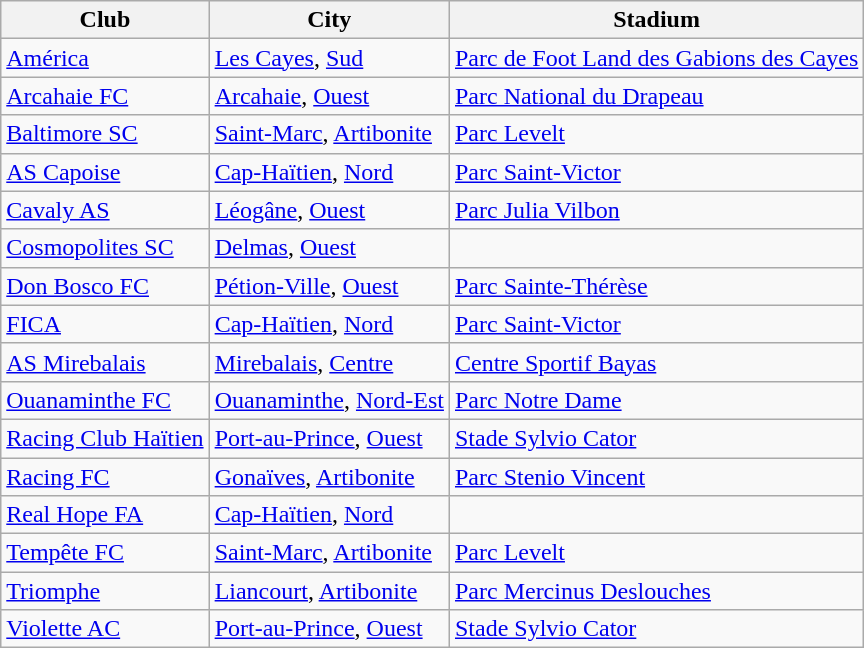<table class="wikitable sortable">
<tr>
<th>Club</th>
<th>City</th>
<th>Stadium</th>
</tr>
<tr>
<td><a href='#'>América</a></td>
<td><a href='#'>Les Cayes</a>, <a href='#'>Sud</a></td>
<td><a href='#'>Parc de Foot Land des Gabions des Cayes</a></td>
</tr>
<tr>
<td><a href='#'>Arcahaie FC</a></td>
<td><a href='#'>Arcahaie</a>, <a href='#'>Ouest</a></td>
<td><a href='#'>Parc National du Drapeau</a></td>
</tr>
<tr>
<td><a href='#'>Baltimore SC</a></td>
<td><a href='#'>Saint-Marc</a>, <a href='#'>Artibonite</a></td>
<td><a href='#'>Parc Levelt</a></td>
</tr>
<tr>
<td><a href='#'>AS Capoise</a></td>
<td><a href='#'>Cap-Haïtien</a>, <a href='#'>Nord</a></td>
<td><a href='#'>Parc Saint-Victor</a></td>
</tr>
<tr>
<td><a href='#'>Cavaly AS</a></td>
<td><a href='#'>Léogâne</a>, <a href='#'>Ouest</a></td>
<td><a href='#'>Parc Julia Vilbon</a></td>
</tr>
<tr>
<td><a href='#'>Cosmopolites SC</a></td>
<td><a href='#'>Delmas</a>, <a href='#'>Ouest</a></td>
<td></td>
</tr>
<tr>
<td><a href='#'>Don Bosco FC</a></td>
<td><a href='#'>Pétion-Ville</a>, <a href='#'>Ouest</a></td>
<td><a href='#'>Parc Sainte-Thérèse</a></td>
</tr>
<tr>
<td><a href='#'>FICA</a></td>
<td><a href='#'>Cap-Haïtien</a>, <a href='#'>Nord</a></td>
<td><a href='#'>Parc Saint-Victor</a></td>
</tr>
<tr>
<td><a href='#'>AS Mirebalais</a></td>
<td><a href='#'>Mirebalais</a>, <a href='#'>Centre</a></td>
<td><a href='#'>Centre Sportif Bayas</a></td>
</tr>
<tr>
<td><a href='#'>Ouanaminthe FC</a></td>
<td><a href='#'>Ouanaminthe</a>, <a href='#'>Nord-Est</a></td>
<td><a href='#'>Parc Notre Dame</a></td>
</tr>
<tr>
<td><a href='#'>Racing Club Haïtien</a></td>
<td><a href='#'>Port-au-Prince</a>, <a href='#'>Ouest</a></td>
<td><a href='#'>Stade Sylvio Cator</a></td>
</tr>
<tr>
<td><a href='#'>Racing FC</a></td>
<td><a href='#'>Gonaïves</a>, <a href='#'>Artibonite</a></td>
<td><a href='#'>Parc Stenio Vincent</a></td>
</tr>
<tr>
<td><a href='#'>Real Hope FA</a></td>
<td><a href='#'>Cap-Haïtien</a>, <a href='#'>Nord</a></td>
<td></td>
</tr>
<tr>
<td><a href='#'>Tempête FC</a></td>
<td><a href='#'>Saint-Marc</a>, <a href='#'>Artibonite</a></td>
<td><a href='#'>Parc Levelt</a></td>
</tr>
<tr>
<td><a href='#'>Triomphe</a></td>
<td><a href='#'>Liancourt</a>, <a href='#'>Artibonite</a></td>
<td><a href='#'>Parc Mercinus Deslouches</a></td>
</tr>
<tr>
<td><a href='#'>Violette AC</a></td>
<td><a href='#'>Port-au-Prince</a>, <a href='#'>Ouest</a></td>
<td><a href='#'>Stade Sylvio Cator</a></td>
</tr>
</table>
